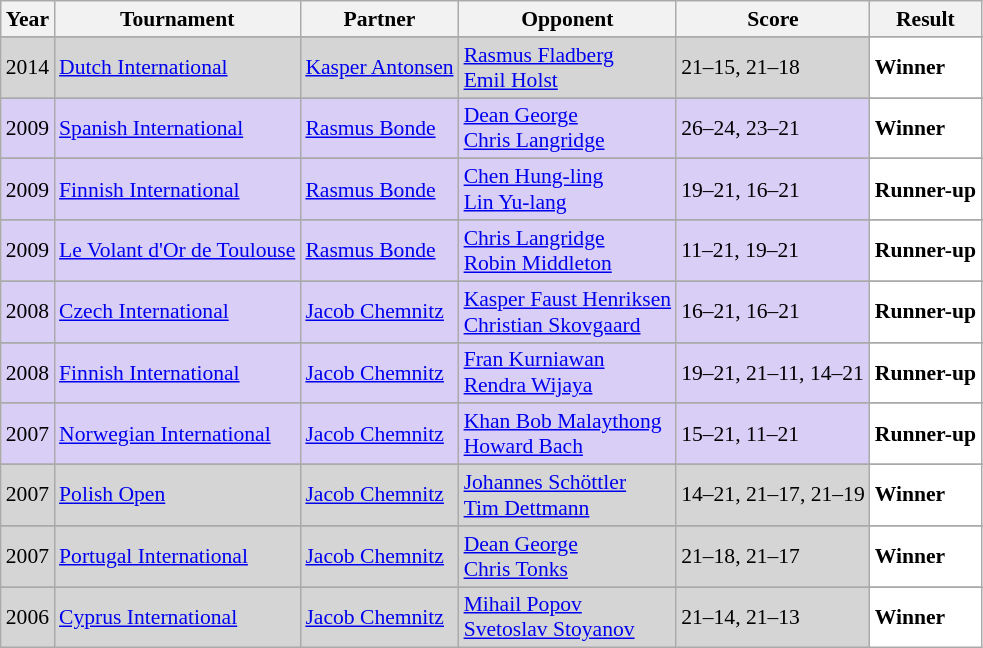<table class="sortable wikitable" style="font-size: 90%;">
<tr>
<th>Year</th>
<th>Tournament</th>
<th>Partner</th>
<th>Opponent</th>
<th>Score</th>
<th>Result</th>
</tr>
<tr>
</tr>
<tr style="background:#D5D5D5">
<td align="center">2014</td>
<td align="left"><a href='#'>Dutch International</a></td>
<td align="left"> <a href='#'>Kasper Antonsen</a></td>
<td align="left"> <a href='#'>Rasmus Fladberg</a><br> <a href='#'>Emil Holst</a></td>
<td align="left">21–15, 21–18</td>
<td style="text-align:left; background:white"> <strong>Winner</strong></td>
</tr>
<tr>
</tr>
<tr style="background:#D8CEF6">
<td align="center">2009</td>
<td align="left"><a href='#'>Spanish International</a></td>
<td align="left"> <a href='#'>Rasmus Bonde</a></td>
<td align="left"> <a href='#'>Dean George</a><br> <a href='#'>Chris Langridge</a></td>
<td align="left">26–24, 23–21</td>
<td style="text-align:left; background:white"> <strong>Winner</strong></td>
</tr>
<tr>
</tr>
<tr style="background:#D8CEF6">
<td align="center">2009</td>
<td align="left"><a href='#'>Finnish International</a></td>
<td align="left"> <a href='#'>Rasmus Bonde</a></td>
<td align="left"> <a href='#'>Chen Hung-ling</a><br> <a href='#'>Lin Yu-lang</a></td>
<td align="left">19–21, 16–21</td>
<td style="text-align:left; background:white"> <strong>Runner-up</strong></td>
</tr>
<tr>
</tr>
<tr style="background:#D8CEF6">
<td align="center">2009</td>
<td align="left"><a href='#'>Le Volant d'Or de Toulouse</a></td>
<td align="left"> <a href='#'>Rasmus Bonde</a></td>
<td align="left"> <a href='#'>Chris Langridge</a><br> <a href='#'>Robin Middleton</a></td>
<td align="left">11–21, 19–21</td>
<td style="text-align:left; background:white"> <strong>Runner-up</strong></td>
</tr>
<tr>
</tr>
<tr style="background:#D8CEF6">
<td align="center">2008</td>
<td align="left"><a href='#'>Czech International</a></td>
<td align="left"> <a href='#'>Jacob Chemnitz</a></td>
<td align="left"> <a href='#'>Kasper Faust Henriksen</a><br> <a href='#'>Christian Skovgaard</a></td>
<td align="left">16–21, 16–21</td>
<td style="text-align:left; background:white"> <strong>Runner-up</strong></td>
</tr>
<tr>
</tr>
<tr style="background:#D8CEF6">
<td align="center">2008</td>
<td align="left"><a href='#'>Finnish International</a></td>
<td align="left"> <a href='#'>Jacob Chemnitz</a></td>
<td align="left"> <a href='#'>Fran Kurniawan</a><br> <a href='#'>Rendra Wijaya</a></td>
<td align="left">19–21, 21–11, 14–21</td>
<td style="text-align:left; background:white"> <strong>Runner-up</strong></td>
</tr>
<tr>
</tr>
<tr style="background:#D8CEF6">
<td align="center">2007</td>
<td align="left"><a href='#'>Norwegian International</a></td>
<td align="left"> <a href='#'>Jacob Chemnitz</a></td>
<td align="left"> <a href='#'>Khan Bob Malaythong</a><br> <a href='#'>Howard Bach</a></td>
<td align="left">15–21, 11–21</td>
<td style="text-align:left; background:white"> <strong>Runner-up</strong></td>
</tr>
<tr>
</tr>
<tr style="background:#D5D5D5">
<td align="center">2007</td>
<td align="left"><a href='#'>Polish Open</a></td>
<td align="left"> <a href='#'>Jacob Chemnitz</a></td>
<td align="left"> <a href='#'>Johannes Schöttler</a><br> <a href='#'>Tim Dettmann</a></td>
<td align="left">14–21, 21–17, 21–19</td>
<td style="text-align:left; background:white"> <strong>Winner</strong></td>
</tr>
<tr>
</tr>
<tr style="background:#D5D5D5">
<td align="center">2007</td>
<td align="left"><a href='#'>Portugal International</a></td>
<td align="left"> <a href='#'>Jacob Chemnitz</a></td>
<td align="left"> <a href='#'>Dean George</a><br> <a href='#'>Chris Tonks</a></td>
<td align="left">21–18, 21–17</td>
<td style="text-align:left; background:white"> <strong>Winner</strong></td>
</tr>
<tr>
</tr>
<tr style="background:#D5D5D5">
<td align="center">2006</td>
<td align="left"><a href='#'>Cyprus International</a></td>
<td align="left"> <a href='#'>Jacob Chemnitz</a></td>
<td align="left"> <a href='#'>Mihail Popov</a><br> <a href='#'>Svetoslav Stoyanov</a></td>
<td align="left">21–14, 21–13</td>
<td style="text-align:left; background:white"> <strong>Winner</strong></td>
</tr>
</table>
